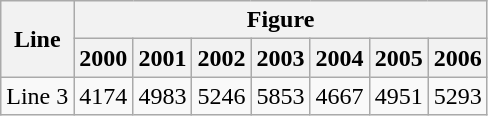<table class="wikitable">
<tr>
<th rowspan="2">Line</th>
<th colspan="7">Figure</th>
</tr>
<tr>
<th>2000</th>
<th>2001</th>
<th>2002</th>
<th>2003</th>
<th>2004</th>
<th>2005</th>
<th>2006</th>
</tr>
<tr ---->
<td align="center">Line 3</td>
<td align="right">4174</td>
<td align="right">4983</td>
<td align="right">5246</td>
<td align="right">5853</td>
<td align="right">4667</td>
<td align="right">4951</td>
<td align="right">5293</td>
</tr>
</table>
